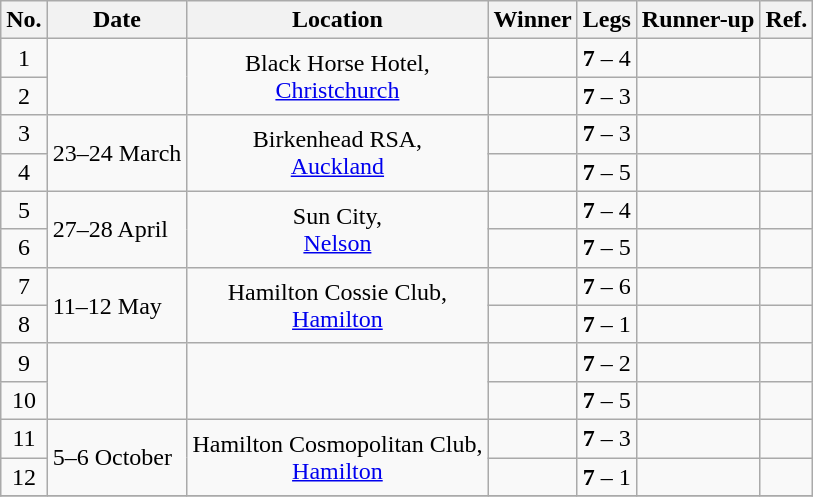<table class="wikitable">
<tr>
<th>No.</th>
<th>Date</th>
<th>Location</th>
<th>Winner</th>
<th>Legs</th>
<th>Runner-up</th>
<th>Ref.</th>
</tr>
<tr>
<td align=center>1</td>
<td align=left nowrap rowspan="2"></td>
<td align="center" rowspan="2">Black Horse Hotel,<br> <a href='#'>Christchurch</a></td>
<td align="right"></td>
<td align="center"><strong>7</strong> – 4</td>
<td></td>
<td align="center"></td>
</tr>
<tr>
<td align=center>2</td>
<td align="right"></td>
<td align="center"><strong>7</strong> – 3</td>
<td></td>
<td align="center"></td>
</tr>
<tr>
<td align=center>3</td>
<td align=left nowrap rowspan="2">23–24 March</td>
<td align="center" rowspan="2">Birkenhead RSA,<br> <a href='#'>Auckland</a></td>
<td align="right"></td>
<td align="center"><strong>7</strong> – 3</td>
<td></td>
<td align="center"></td>
</tr>
<tr>
<td align=center>4</td>
<td align="right"></td>
<td align="center"><strong>7</strong> – 5</td>
<td></td>
<td align="center"></td>
</tr>
<tr>
<td align=center>5</td>
<td align=left nowrap rowspan="2">27–28 April</td>
<td align="center" rowspan="2">Sun City,<br> <a href='#'>Nelson</a></td>
<td align="right"></td>
<td align="center"><strong>7</strong> – 4</td>
<td></td>
<td align="center"></td>
</tr>
<tr>
<td align=center>6</td>
<td align="right"></td>
<td align="center"><strong>7</strong> – 5</td>
<td></td>
<td align="center"></td>
</tr>
<tr>
<td align=center>7</td>
<td align=left nowrap rowspan="2">11–12 May</td>
<td align="center" rowspan="2">Hamilton Cossie Club,<br> <a href='#'>Hamilton</a></td>
<td align="right"></td>
<td align="center"><strong>7</strong> – 6</td>
<td></td>
<td align="center"></td>
</tr>
<tr>
<td align=center>8</td>
<td align="right"></td>
<td align="center"><strong>7</strong> – 1</td>
<td></td>
<td align="center"></td>
</tr>
<tr>
<td align=center>9</td>
<td align=left nowrap rowspan="2"></td>
<td align="center" rowspan="2"></td>
<td align="right"></td>
<td align="center"><strong>7</strong> – 2</td>
<td></td>
<td align="center"></td>
</tr>
<tr>
<td align=center>10</td>
<td align="right"></td>
<td align="center"><strong>7</strong> – 5</td>
<td></td>
<td align="center"></td>
</tr>
<tr>
<td align=center>11</td>
<td align=left nowrap rowspan="2">5–6 October</td>
<td align="center" rowspan="2">Hamilton Cosmopolitan Club,<br> <a href='#'>Hamilton</a></td>
<td align="right"></td>
<td align="center"><strong>7</strong> – 3</td>
<td></td>
<td align="center"></td>
</tr>
<tr>
<td align=center>12</td>
<td align="right"></td>
<td align="center"><strong>7</strong> – 1</td>
<td></td>
<td align="center"></td>
</tr>
<tr>
</tr>
</table>
